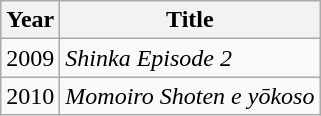<table class="wikitable">
<tr>
<th>Year</th>
<th>Title</th>
</tr>
<tr>
<td>2009</td>
<td><em>Shinka Episode 2</em></td>
</tr>
<tr>
<td>2010</td>
<td><em>Momoiro Shoten e yōkoso</em></td>
</tr>
</table>
